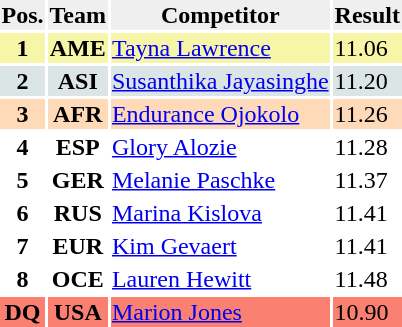<table>
<tr bgcolor="#EFEFEF">
<th>Pos.</th>
<th>Team</th>
<th>Competitor</th>
<th>Result</th>
</tr>
<tr align="center" valign="top" bgcolor="#F7F6A8">
<th>1</th>
<th>AME</th>
<td align="left"><a href='#'>Tayna Lawrence</a></td>
<td align="left">11.06</td>
</tr>
<tr align="center" valign="top" bgcolor="#DCE5E5">
<th>2</th>
<th>ASI</th>
<td align="left"><a href='#'>Susanthika Jayasinghe</a></td>
<td align="left">11.20</td>
</tr>
<tr align="center" valign="top" bgcolor="#FFDAB9">
<th>3</th>
<th>AFR</th>
<td align="left"><a href='#'>Endurance Ojokolo</a></td>
<td align="left">11.26</td>
</tr>
<tr align="center" valign="top" bgcolor="#FFFFFF">
<th>4</th>
<th>ESP</th>
<td align="left"><a href='#'>Glory Alozie</a></td>
<td align="left">11.28</td>
</tr>
<tr align="center" valign="top" bgcolor="#FFFFFF">
<th>5</th>
<th>GER</th>
<td align="left"><a href='#'>Melanie Paschke</a></td>
<td align="left">11.37</td>
</tr>
<tr align="center" valign="top" bgcolor="#FFFFFF">
<th>6</th>
<th>RUS</th>
<td align="left"><a href='#'>Marina Kislova</a></td>
<td align="left">11.41</td>
</tr>
<tr align="center" valign="top" bgcolor="#FFFFFF">
<th>7</th>
<th>EUR</th>
<td align="left"><a href='#'>Kim Gevaert</a></td>
<td align="left">11.41</td>
</tr>
<tr align="center" valign="top" bgcolor="#FFFFFF">
<th>8</th>
<th>OCE</th>
<td align="left"><a href='#'>Lauren Hewitt</a></td>
<td align="left">11.48</td>
</tr>
<tr align="center" valign="top" bgcolor="salmon">
<th>DQ</th>
<th>USA</th>
<td align="left"><a href='#'>Marion Jones</a></td>
<td align="left">10.90</td>
</tr>
</table>
